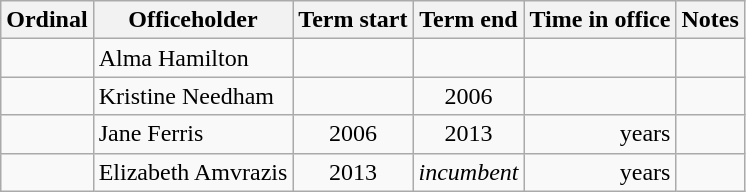<table class="wikitable">
<tr>
<th>Ordinal</th>
<th>Officeholder</th>
<th>Term start</th>
<th>Term end</th>
<th>Time in office</th>
<th>Notes</th>
</tr>
<tr>
<td align=center></td>
<td>Alma Hamilton</td>
<td></td>
<td></td>
<td></td>
<td></td>
</tr>
<tr>
<td align=center></td>
<td>Kristine Needham</td>
<td></td>
<td align=center>2006</td>
<td></td>
<td></td>
</tr>
<tr>
<td align=center></td>
<td>Jane Ferris</td>
<td align=center>2006</td>
<td align=center>2013</td>
<td align=right> years</td>
<td></td>
</tr>
<tr>
<td align=center></td>
<td>Elizabeth Amvrazis</td>
<td align=center>2013</td>
<td align=center><em>incumbent</em></td>
<td align=right> years</td>
<td></td>
</tr>
</table>
